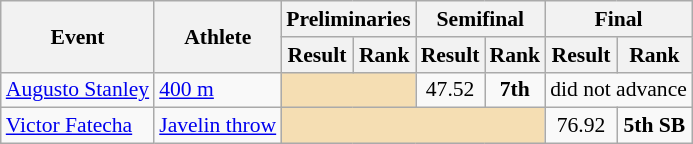<table class="wikitable" border="1" style="font-size:90%">
<tr>
<th rowspan=2>Event</th>
<th rowspan=2>Athlete</th>
<th colspan=2>Preliminaries</th>
<th colspan=2>Semifinal</th>
<th colspan=2>Final</th>
</tr>
<tr>
<th>Result</th>
<th>Rank</th>
<th>Result</th>
<th>Rank</th>
<th>Result</th>
<th>Rank</th>
</tr>
<tr>
<td><a href='#'>Augusto Stanley</a></td>
<td><a href='#'>400 m</a></td>
<td align=center colspan=2 bgcolor=wheat></td>
<td align=center>47.52</td>
<td align=center><strong>7th</strong></td>
<td align=center colspan=2>did not advance</td>
</tr>
<tr>
<td><a href='#'>Victor Fatecha</a></td>
<td><a href='#'>Javelin throw</a></td>
<td align=center colspan=4 bgcolor=wheat></td>
<td align=center>76.92</td>
<td align=center><strong>5th SB</strong></td>
</tr>
</table>
